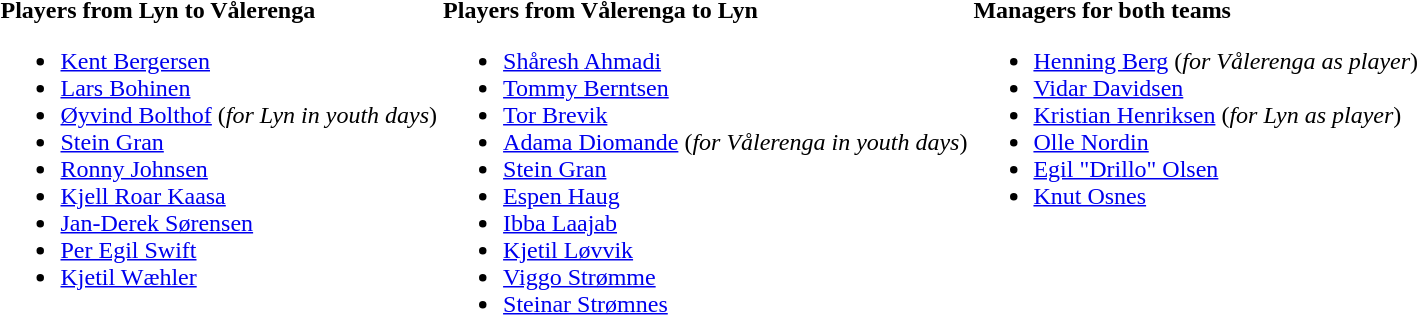<table>
<tr style="vertical-align: top;">
<td></td>
<td></td>
<td></td>
<td><br><strong>Players from Lyn to Vålerenga</strong><ul><li> <a href='#'>Kent Bergersen</a></li><li> <a href='#'>Lars Bohinen</a></li><li> <a href='#'>Øyvind Bolthof</a> (<em>for Lyn in youth days</em>)</li><li> <a href='#'>Stein Gran</a></li><li> <a href='#'>Ronny Johnsen</a></li><li> <a href='#'>Kjell Roar Kaasa</a></li><li> <a href='#'>Jan-Derek Sørensen</a></li><li> <a href='#'>Per Egil Swift</a></li><li> <a href='#'>Kjetil Wæhler</a></li></ul></td>
<td><br><strong>Players from Vålerenga to Lyn</strong><ul><li> <a href='#'>Shåresh Ahmadi</a></li><li> <a href='#'>Tommy Berntsen</a></li><li> <a href='#'>Tor Brevik</a></li><li>  <a href='#'>Adama Diomande</a> (<em>for Vålerenga in youth days</em>)</li><li> <a href='#'>Stein Gran</a></li><li> <a href='#'>Espen Haug</a></li><li> <a href='#'>Ibba Laajab</a></li><li> <a href='#'>Kjetil Løvvik</a></li><li> <a href='#'>Viggo Strømme</a></li><li> <a href='#'>Steinar Strømnes</a></li></ul></td>
<td><br><strong>Managers for both teams</strong><ul><li> <a href='#'>Henning Berg</a> (<em>for Vålerenga as player</em>)</li><li> <a href='#'>Vidar Davidsen</a></li><li> <a href='#'>Kristian Henriksen</a> (<em>for Lyn as player</em>)</li><li> <a href='#'>Olle Nordin</a></li><li> <a href='#'>Egil "Drillo" Olsen</a></li><li> <a href='#'>Knut Osnes</a></li></ul></td>
</tr>
</table>
